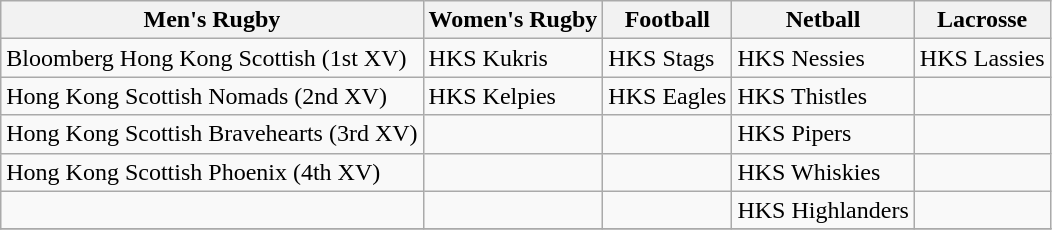<table class="wikitable">
<tr>
<th>Men's Rugby</th>
<th>Women's Rugby</th>
<th>Football</th>
<th>Netball</th>
<th>Lacrosse</th>
</tr>
<tr>
<td>Bloomberg Hong Kong Scottish (1st XV)</td>
<td>HKS Kukris</td>
<td>HKS Stags</td>
<td>HKS Nessies</td>
<td>HKS Lassies</td>
</tr>
<tr>
<td>Hong Kong Scottish Nomads (2nd XV)</td>
<td>HKS Kelpies</td>
<td>HKS Eagles</td>
<td>HKS Thistles</td>
<td></td>
</tr>
<tr>
<td>Hong Kong Scottish Bravehearts (3rd XV)</td>
<td></td>
<td></td>
<td>HKS Pipers</td>
<td></td>
</tr>
<tr>
<td>Hong Kong Scottish Phoenix (4th XV)</td>
<td></td>
<td></td>
<td>HKS Whiskies</td>
<td></td>
</tr>
<tr>
<td></td>
<td></td>
<td></td>
<td>HKS Highlanders</td>
<td></td>
</tr>
<tr>
</tr>
</table>
